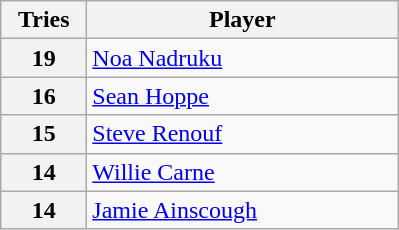<table class="wikitable" style="text-align:left;">
<tr>
<th width=50>Tries</th>
<th width=200>Player</th>
</tr>
<tr>
<th>19</th>
<td> <a href='#'>Noa Nadruku</a></td>
</tr>
<tr>
<th>16</th>
<td> <a href='#'>Sean Hoppe</a></td>
</tr>
<tr>
<th>15</th>
<td> <a href='#'>Steve Renouf</a></td>
</tr>
<tr>
<th>14</th>
<td> <a href='#'>Willie Carne</a></td>
</tr>
<tr>
<th>14</th>
<td> <a href='#'>Jamie Ainscough</a></td>
</tr>
</table>
